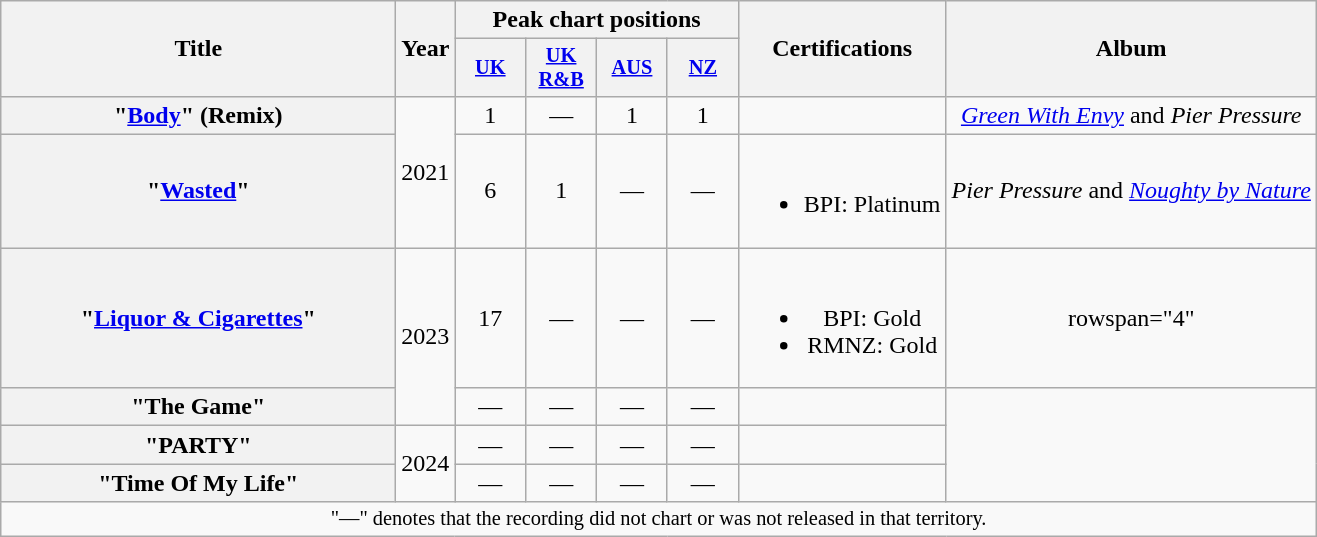<table class="wikitable plainrowheaders" style="text-align:center;">
<tr>
<th scope="col" rowspan="2" style="width:16em;">Title</th>
<th scope="col" rowspan="2">Year</th>
<th scope="col" colspan="4">Peak chart positions</th>
<th scope="col" rowspan="2">Certifications</th>
<th scope="col" rowspan="2">Album</th>
</tr>
<tr>
<th scope="col" style="width:3em;font-size:85%;"><a href='#'>UK</a><br></th>
<th scope="col" style="width:3em;font-size:85%;"><a href='#'>UK<br>R&B</a><br></th>
<th scope="col" style="width:3em;font-size:85%;"><a href='#'>AUS</a><br></th>
<th scope="col" style="width:3em;font-size:85%;"><a href='#'>NZ</a><br></th>
</tr>
<tr>
<th scope="row">"<a href='#'>Body</a>" (Remix)<br></th>
<td rowspan="2">2021</td>
<td>1</td>
<td>—</td>
<td>1</td>
<td>1</td>
<td></td>
<td><em><a href='#'>Green With Envy</a></em> and <em>Pier Pressure</em></td>
</tr>
<tr>
<th scope="row">"<a href='#'>Wasted</a>"<br></th>
<td>6</td>
<td>1</td>
<td>—</td>
<td>—</td>
<td><br><ul><li>BPI: Platinum</li></ul></td>
<td><em>Pier Pressure</em> and <em><a href='#'>Noughty by Nature</a></em></td>
</tr>
<tr>
<th scope="row">"<a href='#'>Liquor & Cigarettes</a>"<br></th>
<td rowspan="2">2023</td>
<td>17</td>
<td>—</td>
<td>—</td>
<td>—</td>
<td><br><ul><li>BPI: Gold</li><li>RMNZ: Gold</li></ul></td>
<td>rowspan="4" </td>
</tr>
<tr>
<th scope="row">"The Game"<br></th>
<td>—</td>
<td>—</td>
<td>—</td>
<td>—</td>
<td></td>
</tr>
<tr>
<th scope="row">"PARTY"<br></th>
<td rowspan="2">2024</td>
<td>—</td>
<td>—</td>
<td>—</td>
<td>—</td>
<td></td>
</tr>
<tr>
<th scope="row">"Time Of My Life"<br></th>
<td>—</td>
<td>—</td>
<td>—</td>
<td>—</td>
<td></td>
</tr>
<tr>
<td colspan="19" style="font-size:85%">"—" denotes that the recording did not chart or was not released in that territory.</td>
</tr>
</table>
